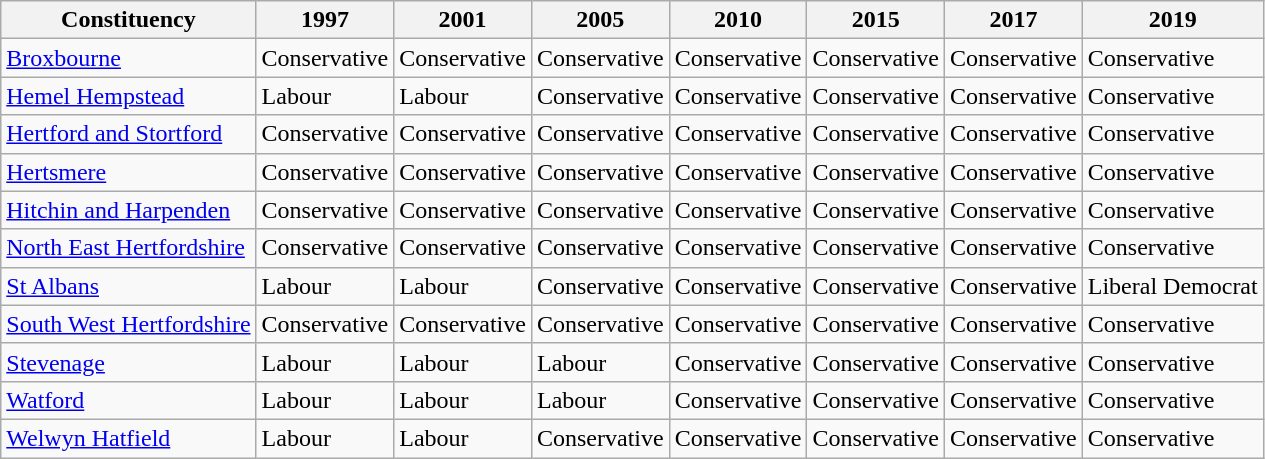<table class="wikitable">
<tr>
<th>Constituency</th>
<th>1997</th>
<th>2001</th>
<th>2005</th>
<th>2010</th>
<th>2015</th>
<th>2017</th>
<th>2019</th>
</tr>
<tr>
<td><a href='#'>Broxbourne</a></td>
<td bgcolor=>Conservative</td>
<td bgcolor=>Conservative</td>
<td bgcolor=>Conservative</td>
<td bgcolor=>Conservative</td>
<td bgcolor=>Conservative</td>
<td bgcolor=>Conservative</td>
<td bgcolor=>Conservative</td>
</tr>
<tr>
<td><a href='#'>Hemel Hempstead</a></td>
<td bgcolor=>Labour</td>
<td bgcolor=>Labour</td>
<td bgcolor=>Conservative</td>
<td bgcolor=>Conservative</td>
<td bgcolor=>Conservative</td>
<td bgcolor=>Conservative</td>
<td bgcolor=>Conservative</td>
</tr>
<tr>
<td><a href='#'>Hertford and Stortford</a></td>
<td bgcolor=>Conservative</td>
<td bgcolor=>Conservative</td>
<td bgcolor=>Conservative</td>
<td bgcolor=>Conservative</td>
<td bgcolor=>Conservative</td>
<td bgcolor=>Conservative</td>
<td bgcolor=>Conservative</td>
</tr>
<tr>
<td><a href='#'>Hertsmere</a></td>
<td bgcolor=>Conservative</td>
<td bgcolor=>Conservative</td>
<td bgcolor=>Conservative</td>
<td bgcolor=>Conservative</td>
<td bgcolor=>Conservative</td>
<td bgcolor=>Conservative</td>
<td bgcolor=>Conservative</td>
</tr>
<tr>
<td><a href='#'>Hitchin and Harpenden</a></td>
<td bgcolor=>Conservative</td>
<td bgcolor=>Conservative</td>
<td bgcolor=>Conservative</td>
<td bgcolor=>Conservative</td>
<td bgcolor=>Conservative</td>
<td bgcolor=>Conservative</td>
<td bgcolor=>Conservative</td>
</tr>
<tr>
<td><a href='#'>North East Hertfordshire</a></td>
<td bgcolor=>Conservative</td>
<td bgcolor=>Conservative</td>
<td bgcolor=>Conservative</td>
<td bgcolor=>Conservative</td>
<td bgcolor=>Conservative</td>
<td bgcolor=>Conservative</td>
<td bgcolor=>Conservative</td>
</tr>
<tr>
<td><a href='#'>St Albans</a></td>
<td bgcolor=>Labour</td>
<td bgcolor=>Labour</td>
<td bgcolor=>Conservative</td>
<td bgcolor=>Conservative</td>
<td bgcolor=>Conservative</td>
<td bgcolor=>Conservative</td>
<td bgcolor=>Liberal Democrat</td>
</tr>
<tr>
<td><a href='#'>South West Hertfordshire</a></td>
<td bgcolor=>Conservative</td>
<td bgcolor=>Conservative</td>
<td bgcolor=>Conservative</td>
<td bgcolor=>Conservative</td>
<td bgcolor=>Conservative</td>
<td bgcolor=>Conservative</td>
<td bgcolor=>Conservative</td>
</tr>
<tr>
<td><a href='#'>Stevenage</a></td>
<td bgcolor=>Labour</td>
<td bgcolor=>Labour</td>
<td bgcolor=>Labour</td>
<td bgcolor=>Conservative</td>
<td bgcolor=>Conservative</td>
<td bgcolor=>Conservative</td>
<td bgcolor=>Conservative</td>
</tr>
<tr>
<td><a href='#'>Watford</a></td>
<td bgcolor=>Labour</td>
<td bgcolor=>Labour</td>
<td bgcolor=>Labour</td>
<td bgcolor=>Conservative</td>
<td bgcolor=>Conservative</td>
<td bgcolor=>Conservative</td>
<td bgcolor=>Conservative</td>
</tr>
<tr>
<td><a href='#'>Welwyn Hatfield</a></td>
<td bgcolor=>Labour</td>
<td bgcolor=>Labour</td>
<td bgcolor=>Conservative</td>
<td bgcolor=>Conservative</td>
<td bgcolor=>Conservative</td>
<td bgcolor=>Conservative</td>
<td bgcolor=>Conservative</td>
</tr>
</table>
